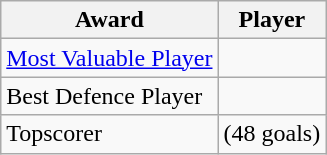<table class="wikitable">
<tr>
<th>Award</th>
<th>Player</th>
</tr>
<tr>
<td><a href='#'>Most Valuable Player</a></td>
<td></td>
</tr>
<tr>
<td>Best Defence Player</td>
<td></td>
</tr>
<tr>
<td>Topscorer</td>
<td> (48 goals)</td>
</tr>
</table>
